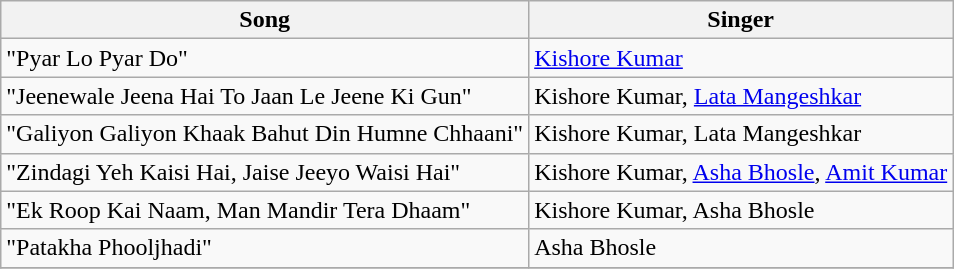<table class="wikitable">
<tr>
<th>Song</th>
<th>Singer</th>
</tr>
<tr>
<td>"Pyar Lo Pyar Do"</td>
<td><a href='#'>Kishore Kumar</a></td>
</tr>
<tr>
<td>"Jeenewale Jeena Hai To Jaan Le Jeene Ki Gun"</td>
<td>Kishore Kumar, <a href='#'>Lata Mangeshkar</a></td>
</tr>
<tr>
<td>"Galiyon Galiyon Khaak Bahut Din Humne Chhaani"</td>
<td>Kishore Kumar, Lata Mangeshkar</td>
</tr>
<tr>
<td>"Zindagi Yeh Kaisi Hai, Jaise Jeeyo Waisi Hai"</td>
<td>Kishore Kumar, <a href='#'>Asha Bhosle</a>, <a href='#'>Amit Kumar</a></td>
</tr>
<tr>
<td>"Ek Roop Kai Naam, Man Mandir Tera Dhaam"</td>
<td>Kishore Kumar, Asha Bhosle</td>
</tr>
<tr>
<td>"Patakha Phooljhadi"</td>
<td>Asha Bhosle</td>
</tr>
<tr>
</tr>
</table>
